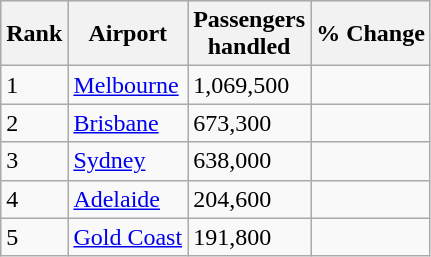<table class="wikitable sortable" width= align=>
<tr style="background:lightgrey;">
<th>Rank</th>
<th>Airport</th>
<th>Passengers<br>handled</th>
<th>%  Change</th>
</tr>
<tr>
<td>1</td>
<td><a href='#'>Melbourne</a></td>
<td>1,069,500</td>
<td> </td>
</tr>
<tr>
<td>2</td>
<td><a href='#'>Brisbane</a></td>
<td>673,300</td>
<td> </td>
</tr>
<tr>
<td>3</td>
<td><a href='#'>Sydney</a></td>
<td>638,000</td>
<td> </td>
</tr>
<tr>
<td>4</td>
<td><a href='#'>Adelaide</a></td>
<td>204,600</td>
<td> </td>
</tr>
<tr>
<td>5</td>
<td><a href='#'>Gold Coast</a></td>
<td>191,800</td>
<td> </td>
</tr>
</table>
